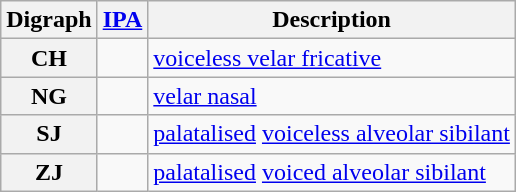<table class="wikitable">
<tr>
<th>Digraph</th>
<th><a href='#'>IPA</a></th>
<th>Description</th>
</tr>
<tr>
<th>CH</th>
<td style="text-align:center"></td>
<td><a href='#'>voiceless velar fricative</a></td>
</tr>
<tr>
<th>NG</th>
<td style="text-align:center"></td>
<td><a href='#'>velar nasal</a></td>
</tr>
<tr>
<th>SJ</th>
<td style="text-align:center"></td>
<td><a href='#'>palatalised</a> <a href='#'>voiceless alveolar sibilant</a></td>
</tr>
<tr>
<th>ZJ</th>
<td style="text-align:center"></td>
<td><a href='#'>palatalised</a> <a href='#'>voiced alveolar sibilant</a></td>
</tr>
</table>
